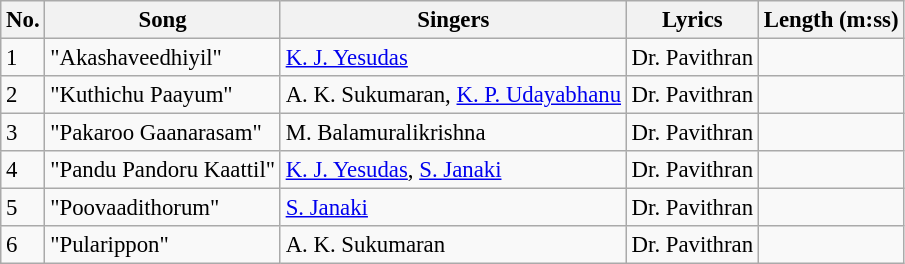<table class="wikitable" style="font-size:95%;">
<tr>
<th>No.</th>
<th>Song</th>
<th>Singers</th>
<th>Lyrics</th>
<th>Length (m:ss)</th>
</tr>
<tr>
<td>1</td>
<td>"Akashaveedhiyil"</td>
<td><a href='#'>K. J. Yesudas</a></td>
<td>Dr. Pavithran</td>
<td></td>
</tr>
<tr>
<td>2</td>
<td>"Kuthichu Paayum"</td>
<td>A. K. Sukumaran, <a href='#'>K. P. Udayabhanu</a></td>
<td>Dr. Pavithran</td>
<td></td>
</tr>
<tr>
<td>3</td>
<td>"Pakaroo Gaanarasam"</td>
<td>M. Balamuralikrishna</td>
<td>Dr. Pavithran</td>
<td></td>
</tr>
<tr>
<td>4</td>
<td>"Pandu Pandoru Kaattil"</td>
<td><a href='#'>K. J. Yesudas</a>, <a href='#'>S. Janaki</a></td>
<td>Dr. Pavithran</td>
<td></td>
</tr>
<tr>
<td>5</td>
<td>"Poovaadithorum"</td>
<td><a href='#'>S. Janaki</a></td>
<td>Dr. Pavithran</td>
<td></td>
</tr>
<tr>
<td>6</td>
<td>"Pularippon"</td>
<td>A. K. Sukumaran</td>
<td>Dr. Pavithran</td>
<td></td>
</tr>
</table>
